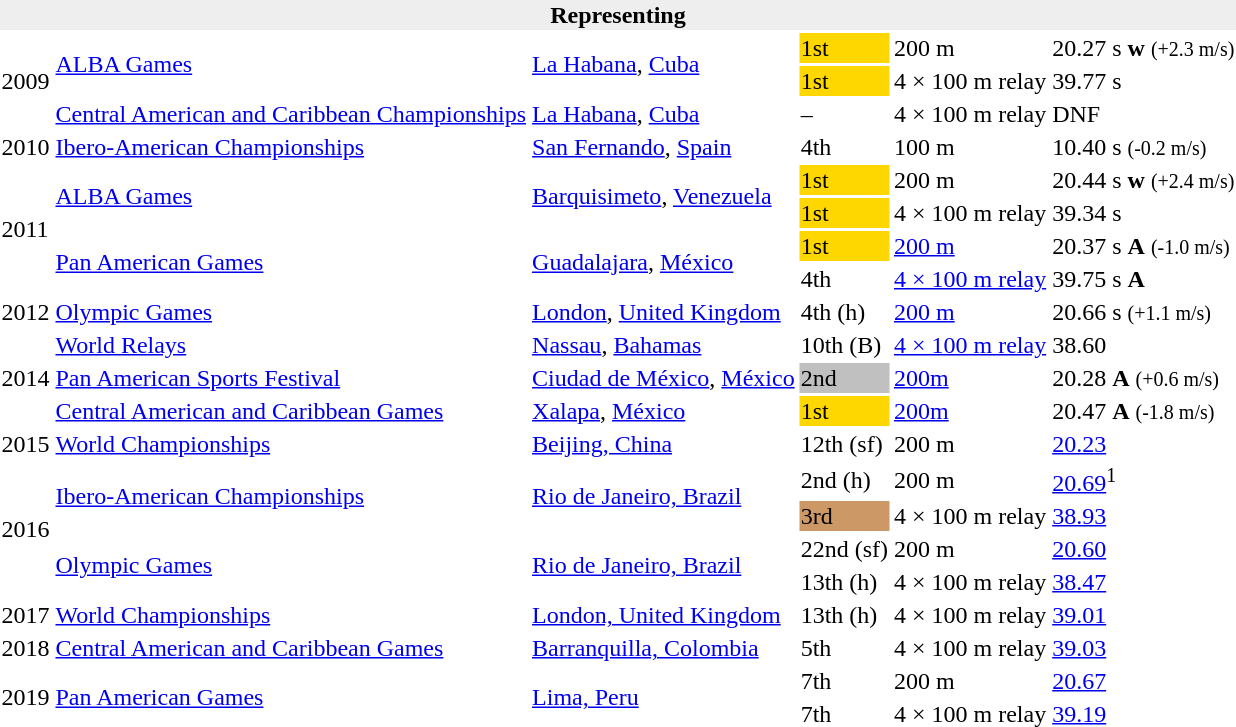<table>
<tr>
<th bgcolor="#eeeeee" colspan="6">Representing </th>
</tr>
<tr>
<td rowspan=3>2009</td>
<td rowspan=2><a href='#'>ALBA Games</a></td>
<td rowspan=2><a href='#'>La Habana</a>, <a href='#'>Cuba</a></td>
<td bgcolor=gold>1st</td>
<td>200 m</td>
<td>20.27 s <strong>w</strong> <small>(+2.3 m/s)</small></td>
</tr>
<tr>
<td bgcolor=gold>1st</td>
<td>4 × 100 m relay</td>
<td>39.77 s</td>
</tr>
<tr>
<td><a href='#'>Central American and Caribbean Championships</a></td>
<td><a href='#'>La Habana</a>, <a href='#'>Cuba</a></td>
<td>–</td>
<td>4 × 100 m relay</td>
<td>DNF</td>
</tr>
<tr>
<td>2010</td>
<td><a href='#'>Ibero-American Championships</a></td>
<td><a href='#'>San Fernando</a>, <a href='#'>Spain</a></td>
<td>4th</td>
<td>100 m</td>
<td>10.40 s <small>(-0.2 m/s)</small></td>
</tr>
<tr>
<td rowspan=4>2011</td>
<td rowspan=2><a href='#'>ALBA Games</a></td>
<td rowspan=2><a href='#'>Barquisimeto</a>, <a href='#'>Venezuela</a></td>
<td bgcolor=gold>1st</td>
<td>200 m</td>
<td>20.44 s <strong>w</strong> <small>(+2.4 m/s)</small></td>
</tr>
<tr>
<td bgcolor=gold>1st</td>
<td>4 × 100 m relay</td>
<td>39.34 s</td>
</tr>
<tr>
<td rowspan=2><a href='#'>Pan American Games</a></td>
<td rowspan=2><a href='#'>Guadalajara</a>, <a href='#'>México</a></td>
<td bgcolor=gold>1st</td>
<td><a href='#'>200 m</a></td>
<td>20.37 s <strong>A</strong> <small>(-1.0 m/s)</small></td>
</tr>
<tr>
<td>4th</td>
<td><a href='#'>4 × 100 m relay</a></td>
<td>39.75 s <strong>A</strong></td>
</tr>
<tr>
<td>2012</td>
<td><a href='#'>Olympic Games</a></td>
<td><a href='#'>London</a>, <a href='#'>United Kingdom</a></td>
<td>4th (h)</td>
<td><a href='#'>200 m</a></td>
<td>20.66 s <small>(+1.1 m/s)</small></td>
</tr>
<tr>
<td rowspan=3>2014</td>
<td><a href='#'>World Relays</a></td>
<td><a href='#'>Nassau</a>, <a href='#'>Bahamas</a></td>
<td>10th (B)</td>
<td><a href='#'>4 × 100 m relay</a></td>
<td>38.60</td>
</tr>
<tr>
<td><a href='#'>Pan American Sports Festival</a></td>
<td><a href='#'>Ciudad de México</a>, <a href='#'>México</a></td>
<td bgcolor=silver>2nd</td>
<td><a href='#'>200m</a></td>
<td>20.28  <strong>A</strong> <small>(+0.6 m/s)</small></td>
</tr>
<tr>
<td><a href='#'>Central American and Caribbean Games</a></td>
<td><a href='#'>Xalapa</a>, <a href='#'>México</a></td>
<td bgcolor=gold>1st</td>
<td><a href='#'>200m</a></td>
<td>20.47  <strong>A</strong> <small>(-1.8 m/s)</small></td>
</tr>
<tr>
<td>2015</td>
<td><a href='#'>World Championships</a></td>
<td><a href='#'>Beijing, China</a></td>
<td>12th (sf)</td>
<td>200 m</td>
<td><a href='#'>20.23</a></td>
</tr>
<tr>
<td rowspan=4>2016</td>
<td rowspan=2><a href='#'>Ibero-American Championships</a></td>
<td rowspan=2><a href='#'>Rio de Janeiro, Brazil</a></td>
<td>2nd (h)</td>
<td>200 m</td>
<td><a href='#'>20.69</a><sup>1</sup></td>
</tr>
<tr>
<td bgcolor=cc9966>3rd</td>
<td>4 × 100 m relay</td>
<td><a href='#'>38.93</a></td>
</tr>
<tr>
<td rowspan=2><a href='#'>Olympic Games</a></td>
<td rowspan=2><a href='#'>Rio de Janeiro, Brazil</a></td>
<td>22nd (sf)</td>
<td>200 m</td>
<td><a href='#'>20.60</a></td>
</tr>
<tr>
<td>13th (h)</td>
<td>4 × 100 m relay</td>
<td><a href='#'>38.47</a></td>
</tr>
<tr>
<td>2017</td>
<td><a href='#'>World Championships</a></td>
<td><a href='#'>London, United Kingdom</a></td>
<td>13th (h)</td>
<td>4 × 100 m relay</td>
<td><a href='#'>39.01</a></td>
</tr>
<tr>
<td>2018</td>
<td><a href='#'>Central American and Caribbean Games</a></td>
<td><a href='#'>Barranquilla, Colombia</a></td>
<td>5th</td>
<td>4 × 100 m relay</td>
<td><a href='#'>39.03</a></td>
</tr>
<tr>
<td rowspan=2>2019</td>
<td rowspan=2><a href='#'>Pan American Games</a></td>
<td rowspan=2><a href='#'>Lima, Peru</a></td>
<td>7th</td>
<td>200 m</td>
<td><a href='#'>20.67</a></td>
</tr>
<tr>
<td>7th</td>
<td>4 × 100 m relay</td>
<td><a href='#'>39.19</a></td>
</tr>
</table>
